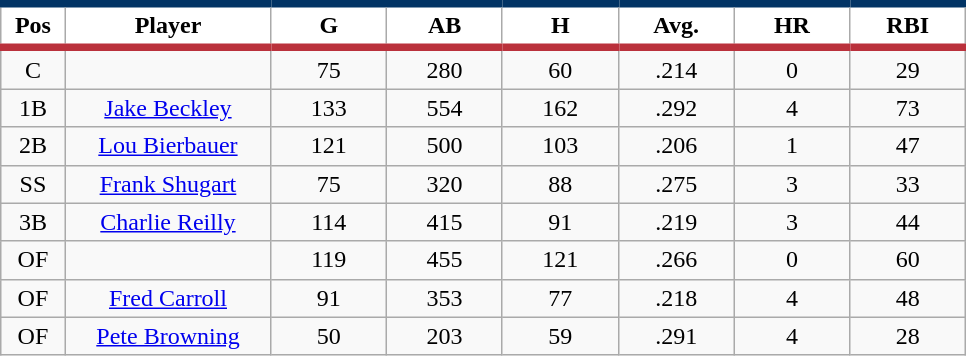<table class="wikitable sortable">
<tr>
<th style="background:#FFFFFF; border-top:#023465 5px solid; border-bottom:#ba313c 5px solid;" width="5%">Pos</th>
<th style="background:#FFFFFF; border-top:#023465 5px solid; border-bottom:#ba313c 5px solid;" width="16%">Player</th>
<th style="background:#FFFFFF; border-top:#023465 5px solid; border-bottom:#ba313c 5px solid;" width="9%">G</th>
<th style="background:#FFFFFF; border-top:#023465 5px solid; border-bottom:#ba313c 5px solid;" width="9%">AB</th>
<th style="background:#FFFFFF; border-top:#023465 5px solid; border-bottom:#ba313c 5px solid;" width="9%">H</th>
<th style="background:#FFFFFF; border-top:#023465 5px solid; border-bottom:#ba313c 5px solid;" width="9%">Avg.</th>
<th style="background:#FFFFFF; border-top:#023465 5px solid; border-bottom:#ba313c 5px solid;" width="9%">HR</th>
<th style="background:#FFFFFF; border-top:#023465 5px solid; border-bottom:#ba313c 5px solid;" width="9%">RBI</th>
</tr>
<tr align="center">
<td>C</td>
<td></td>
<td>75</td>
<td>280</td>
<td>60</td>
<td>.214</td>
<td>0</td>
<td>29</td>
</tr>
<tr align="center">
<td>1B</td>
<td><a href='#'>Jake Beckley</a></td>
<td>133</td>
<td>554</td>
<td>162</td>
<td>.292</td>
<td>4</td>
<td>73</td>
</tr>
<tr align=center>
<td>2B</td>
<td><a href='#'>Lou Bierbauer</a></td>
<td>121</td>
<td>500</td>
<td>103</td>
<td>.206</td>
<td>1</td>
<td>47</td>
</tr>
<tr align=center>
<td>SS</td>
<td><a href='#'>Frank Shugart</a></td>
<td>75</td>
<td>320</td>
<td>88</td>
<td>.275</td>
<td>3</td>
<td>33</td>
</tr>
<tr align=center>
<td>3B</td>
<td><a href='#'>Charlie Reilly</a></td>
<td>114</td>
<td>415</td>
<td>91</td>
<td>.219</td>
<td>3</td>
<td>44</td>
</tr>
<tr align=center>
<td>OF</td>
<td></td>
<td>119</td>
<td>455</td>
<td>121</td>
<td>.266</td>
<td>0</td>
<td>60</td>
</tr>
<tr align="center">
<td>OF</td>
<td><a href='#'>Fred Carroll</a></td>
<td>91</td>
<td>353</td>
<td>77</td>
<td>.218</td>
<td>4</td>
<td>48</td>
</tr>
<tr align=center>
<td>OF</td>
<td><a href='#'>Pete Browning</a></td>
<td>50</td>
<td>203</td>
<td>59</td>
<td>.291</td>
<td>4</td>
<td>28</td>
</tr>
</table>
